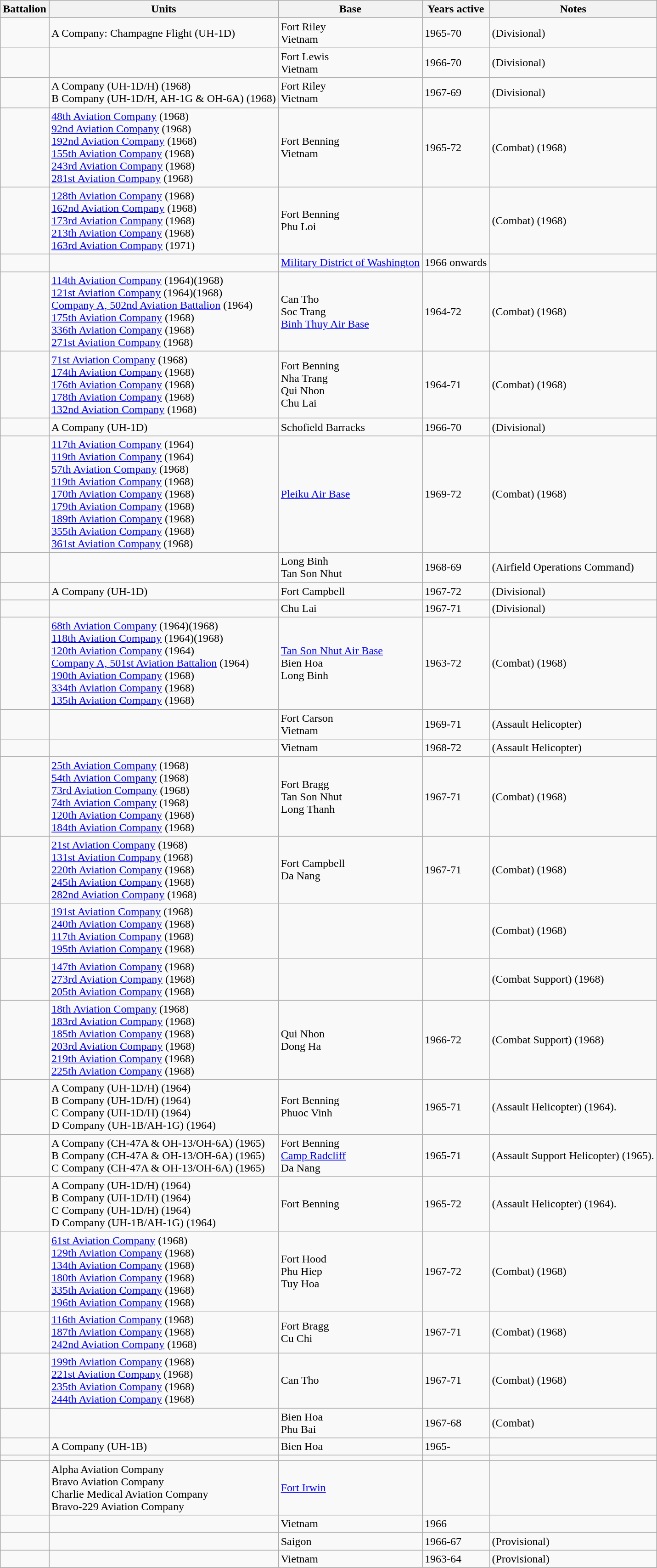<table class="wikitable">
<tr>
<th>Battalion</th>
<th>Units</th>
<th>Base</th>
<th>Years active</th>
<th>Notes</th>
</tr>
<tr>
<td></td>
<td>A Company: Champagne Flight (UH-1D)</td>
<td>Fort Riley<br>Vietnam</td>
<td>1965-70</td>
<td>(Divisional)</td>
</tr>
<tr>
<td></td>
<td></td>
<td>Fort Lewis<br>Vietnam</td>
<td>1966-70</td>
<td>(Divisional)</td>
</tr>
<tr>
<td></td>
<td>A Company (UH-1D/H) (1968)<br>B Company (UH-1D/H, AH-1G & OH-6A) (1968)</td>
<td>Fort Riley<br>Vietnam</td>
<td>1967-69</td>
<td>(Divisional)</td>
</tr>
<tr>
<td></td>
<td><a href='#'>48th Aviation Company</a> (1968)<br><a href='#'>92nd Aviation Company</a> (1968)<br><a href='#'>192nd Aviation Company</a> (1968)<br><a href='#'>155th Aviation Company</a> (1968)<br><a href='#'>243rd Aviation Company</a> (1968)<br><a href='#'>281st Aviation Company</a> (1968)</td>
<td>Fort Benning<br>Vietnam</td>
<td>1965-72</td>
<td>(Combat) (1968)</td>
</tr>
<tr>
<td></td>
<td><a href='#'>128th Aviation Company</a> (1968)<br><a href='#'>162nd Aviation Company</a> (1968)<br><a href='#'>173rd Aviation Company</a> (1968)<br><a href='#'>213th Aviation Company</a> (1968)<br><a href='#'>163rd Aviation Company</a> (1971)</td>
<td>Fort Benning<br>Phu Loi</td>
<td></td>
<td>(Combat) (1968)</td>
</tr>
<tr>
<td></td>
<td></td>
<td><a href='#'>Military District of Washington</a></td>
<td>1966 onwards</td>
<td></td>
</tr>
<tr>
<td></td>
<td><a href='#'>114th Aviation Company</a> (1964)(1968)<br><a href='#'>121st Aviation Company</a> (1964)(1968)<br><a href='#'>Company A, 502nd Aviation Battalion</a> (1964)<br><a href='#'>175th Aviation Company</a> (1968)<br><a href='#'>336th Aviation Company</a> (1968)<br><a href='#'>271st Aviation Company</a> (1968)</td>
<td>Can Tho<br>Soc Trang<br><a href='#'>Binh Thuy Air Base</a></td>
<td>1964-72</td>
<td> (Combat) (1968)</td>
</tr>
<tr>
<td></td>
<td><a href='#'>71st Aviation Company</a> (1968)<br><a href='#'>174th Aviation Company</a> (1968)<br><a href='#'>176th Aviation Company</a> (1968)<br><a href='#'>178th Aviation Company</a> (1968)<br><a href='#'>132nd Aviation Company</a> (1968)</td>
<td>Fort Benning<br>Nha Trang<br>Qui Nhon<br>Chu Lai</td>
<td>1964-71</td>
<td>(Combat) (1968)</td>
</tr>
<tr>
<td></td>
<td>A Company (UH-1D)</td>
<td>Schofield Barracks</td>
<td>1966-70</td>
<td>(Divisional)</td>
</tr>
<tr>
<td></td>
<td><a href='#'>117th Aviation Company</a> (1964)<br><a href='#'>119th Aviation Company</a> (1964)<br><a href='#'>57th Aviation Company</a> (1968)<br><a href='#'>119th Aviation Company</a> (1968)<br><a href='#'>170th Aviation Company</a> (1968)<br><a href='#'>179th Aviation Company</a> (1968)<br><a href='#'>189th Aviation Company</a> (1968)<br><a href='#'>355th Aviation Company</a> (1968)<br><a href='#'>361st Aviation Company</a> (1968)</td>
<td><a href='#'>Pleiku Air Base</a></td>
<td>1969-72</td>
<td> (Combat) (1968)</td>
</tr>
<tr>
<td></td>
<td></td>
<td>Long Binh<br>Tan Son Nhut</td>
<td>1968-69</td>
<td>(Airfield Operations Command)</td>
</tr>
<tr>
<td></td>
<td>A Company (UH-1D)</td>
<td>Fort Campbell</td>
<td>1967-72</td>
<td>(Divisional)</td>
</tr>
<tr>
<td></td>
<td></td>
<td>Chu Lai</td>
<td>1967-71</td>
<td>(Divisional)</td>
</tr>
<tr>
<td></td>
<td><a href='#'>68th Aviation Company</a> (1964)(1968)<br><a href='#'>118th Aviation Company</a> (1964)(1968)<br><a href='#'>120th Aviation Company</a> (1964)<br><a href='#'>Company A, 501st Aviation Battalion</a> (1964)<br><a href='#'>190th Aviation Company</a> (1968)<br><a href='#'>334th Aviation Company</a> (1968)<br><a href='#'>135th Aviation Company</a> (1968)</td>
<td><a href='#'>Tan Son Nhut Air Base</a><br>Bien Hoa<br>Long Binh</td>
<td>1963-72</td>
<td> (Combat) (1968)</td>
</tr>
<tr>
<td></td>
<td></td>
<td>Fort Carson<br>Vietnam</td>
<td>1969-71</td>
<td>(Assault Helicopter)</td>
</tr>
<tr>
<td></td>
<td></td>
<td>Vietnam</td>
<td>1968-72</td>
<td>(Assault Helicopter)</td>
</tr>
<tr>
<td></td>
<td><a href='#'>25th Aviation Company</a> (1968)<br><a href='#'>54th Aviation Company</a> (1968)<br><a href='#'>73rd Aviation Company</a> (1968)<br><a href='#'>74th Aviation Company</a> (1968)<br><a href='#'>120th Aviation Company</a> (1968)<br><a href='#'>184th Aviation Company</a> (1968)</td>
<td>Fort Bragg<br>Tan Son Nhut<br>Long Thanh</td>
<td>1967-71</td>
<td>(Combat) (1968)</td>
</tr>
<tr>
<td></td>
<td><a href='#'>21st Aviation Company</a> (1968)<br><a href='#'>131st Aviation Company</a> (1968)<br><a href='#'>220th Aviation Company</a> (1968)<br><a href='#'>245th Aviation Company</a> (1968)<br><a href='#'>282nd Aviation Company</a> (1968)</td>
<td>Fort Campbell<br>Da Nang</td>
<td>1967-71</td>
<td>(Combat) (1968)</td>
</tr>
<tr>
<td></td>
<td><a href='#'>191st Aviation Company</a> (1968)<br><a href='#'>240th Aviation Company</a> (1968)<br><a href='#'>117th Aviation Company</a> (1968)<br><a href='#'>195th Aviation Company</a> (1968)</td>
<td></td>
<td></td>
<td>(Combat) (1968)</td>
</tr>
<tr>
<td></td>
<td><a href='#'>147th Aviation Company</a> (1968)<br><a href='#'>273rd Aviation Company</a> (1968)<br><a href='#'>205th Aviation Company</a> (1968)</td>
<td></td>
<td></td>
<td>(Combat Support) (1968)</td>
</tr>
<tr>
<td></td>
<td><a href='#'>18th Aviation Company</a> (1968)<br><a href='#'>183rd Aviation Company</a> (1968)<br><a href='#'>185th Aviation Company</a> (1968)<br><a href='#'>203rd Aviation Company</a> (1968)<br><a href='#'>219th Aviation Company</a> (1968)<br><a href='#'>225th Aviation Company</a> (1968)</td>
<td>Qui Nhon<br>Dong Ha</td>
<td>1966-72</td>
<td>(Combat Support) (1968)</td>
</tr>
<tr>
<td></td>
<td>A Company (UH-1D/H) (1964)<br>B Company (UH-1D/H) (1964)<br>C Company (UH-1D/H) (1964)<br>D Company (UH-1B/AH-1G) (1964)</td>
<td>Fort Benning<br>Phuoc Vinh</td>
<td>1965-71</td>
<td>(Assault Helicopter) (1964).</td>
</tr>
<tr>
<td></td>
<td>A Company (CH-47A & OH-13/OH-6A) (1965)<br>B Company (CH-47A & OH-13/OH-6A) (1965)<br>C Company (CH-47A & OH-13/OH-6A) (1965)</td>
<td>Fort Benning<br><a href='#'>Camp Radcliff</a><br>Da Nang</td>
<td>1965-71</td>
<td>(Assault Support Helicopter) (1965).</td>
</tr>
<tr>
<td></td>
<td>A Company (UH-1D/H) (1964)<br>B Company (UH-1D/H) (1964)<br>C Company (UH-1D/H) (1964)<br>D Company (UH-1B/AH-1G) (1964)</td>
<td>Fort Benning</td>
<td>1965-72</td>
<td>(Assault Helicopter) (1964).</td>
</tr>
<tr>
<td></td>
<td><a href='#'>61st Aviation Company</a> (1968)<br><a href='#'>129th Aviation Company</a> (1968)<br><a href='#'>134th Aviation Company</a> (1968)<br><a href='#'>180th Aviation Company</a> (1968)<br><a href='#'>335th Aviation Company</a> (1968)<br><a href='#'>196th Aviation Company</a> (1968)</td>
<td>Fort Hood<br>Phu Hiep<br>Tuy Hoa</td>
<td>1967-72</td>
<td>(Combat) (1968)</td>
</tr>
<tr>
<td></td>
<td><a href='#'>116th Aviation Company</a> (1968)<br><a href='#'>187th Aviation Company</a> (1968)<br><a href='#'>242nd Aviation Company</a> (1968)</td>
<td>Fort Bragg<br>Cu Chi</td>
<td>1967-71</td>
<td>(Combat) (1968)</td>
</tr>
<tr>
<td></td>
<td><a href='#'>199th Aviation Company</a> (1968)<br><a href='#'>221st Aviation Company</a> (1968)<br><a href='#'>235th Aviation Company</a> (1968)<br><a href='#'>244th Aviation Company</a> (1968)</td>
<td>Can Tho</td>
<td>1967-71</td>
<td>(Combat) (1968)</td>
</tr>
<tr>
<td></td>
<td></td>
<td>Bien Hoa<br>Phu Bai</td>
<td>1967-68</td>
<td>(Combat)</td>
</tr>
<tr>
<td></td>
<td>A Company (UH-1B)</td>
<td>Bien Hoa</td>
<td>1965-</td>
<td></td>
</tr>
<tr>
<td></td>
<td></td>
<td></td>
<td></td>
<td></td>
</tr>
<tr>
<td></td>
<td>Alpha Aviation Company <br> Bravo Aviation Company <br> Charlie Medical Aviation Company <br> Bravo-229 Aviation Company</td>
<td><a href='#'>Fort Irwin</a></td>
<td></td>
<td></td>
</tr>
<tr>
<td></td>
<td></td>
<td>Vietnam</td>
<td>1966</td>
<td></td>
</tr>
<tr>
<td></td>
<td></td>
<td>Saigon</td>
<td>1966-67</td>
<td>(Provisional)</td>
</tr>
<tr>
<td></td>
<td></td>
<td>Vietnam</td>
<td>1963-64</td>
<td>(Provisional)</td>
</tr>
</table>
